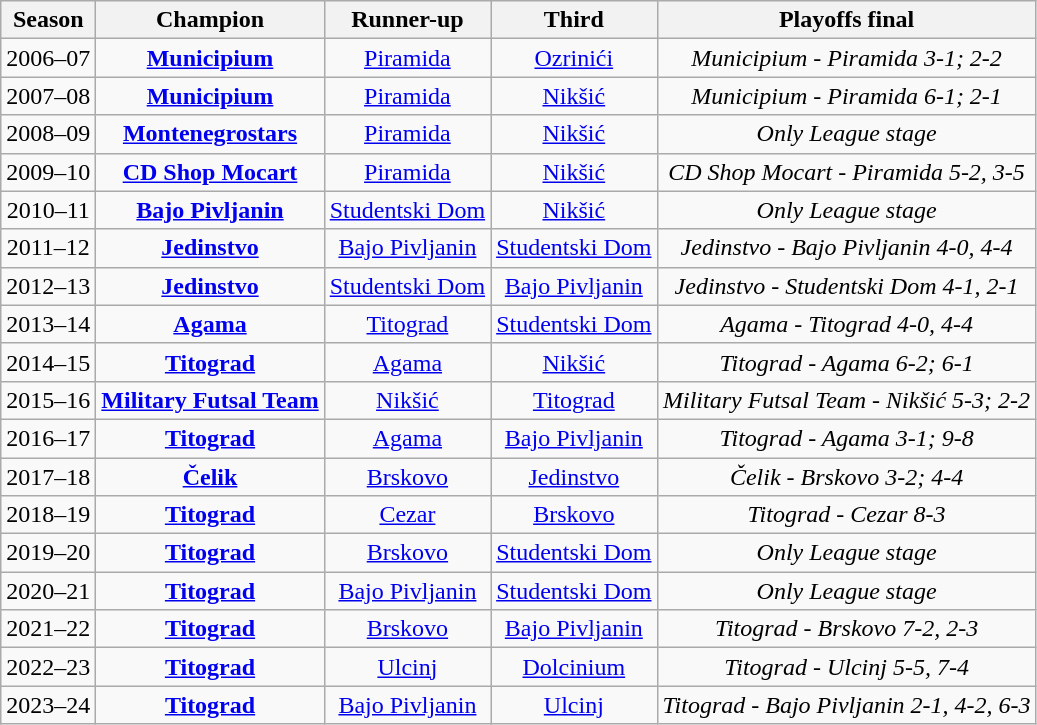<table class="wikitable sortable" style="text-align: center">
<tr>
<th>Season</th>
<th>Champion</th>
<th>Runner-up</th>
<th>Third</th>
<th>Playoffs final</th>
</tr>
<tr>
<td>2006–07</td>
<td><strong><a href='#'>Municipium</a></strong></td>
<td><a href='#'>Piramida</a></td>
<td><a href='#'>Ozrinići</a></td>
<td><em>Municipium - Piramida 3-1; 2-2</em></td>
</tr>
<tr>
<td>2007–08</td>
<td><strong><a href='#'>Municipium</a></strong></td>
<td><a href='#'>Piramida</a></td>
<td><a href='#'>Nikšić</a></td>
<td><em>Municipium - Piramida 6-1; 2-1</em></td>
</tr>
<tr>
<td>2008–09</td>
<td><strong><a href='#'>Montenegrostars</a></strong></td>
<td><a href='#'>Piramida</a></td>
<td><a href='#'>Nikšić</a></td>
<td><em>Only League stage</em></td>
</tr>
<tr>
<td>2009–10</td>
<td><strong><a href='#'>CD Shop Mocart</a></strong></td>
<td><a href='#'>Piramida</a></td>
<td><a href='#'>Nikšić</a></td>
<td><em>CD Shop Mocart - Piramida 5-2, 3-5</em></td>
</tr>
<tr>
<td>2010–11</td>
<td><strong><a href='#'>Bajo Pivljanin</a></strong></td>
<td><a href='#'>Studentski Dom</a></td>
<td><a href='#'>Nikšić</a></td>
<td><em>Only League stage</em></td>
</tr>
<tr>
<td>2011–12</td>
<td><strong><a href='#'>Jedinstvo</a></strong></td>
<td><a href='#'>Bajo Pivljanin</a></td>
<td><a href='#'>Studentski Dom</a></td>
<td><em>Jedinstvo - Bajo Pivljanin 4-0, 4-4</em></td>
</tr>
<tr>
<td>2012–13</td>
<td><strong><a href='#'>Jedinstvo</a></strong></td>
<td><a href='#'>Studentski Dom</a></td>
<td><a href='#'>Bajo Pivljanin</a></td>
<td><em>Jedinstvo - Studentski Dom 4-1, 2-1</em></td>
</tr>
<tr>
<td>2013–14</td>
<td><strong><a href='#'>Agama</a></strong></td>
<td><a href='#'>Titograd</a></td>
<td><a href='#'>Studentski Dom</a></td>
<td><em>Agama - Titograd 4-0, 4-4</em></td>
</tr>
<tr>
<td>2014–15</td>
<td><strong><a href='#'>Titograd</a></strong></td>
<td><a href='#'>Agama</a></td>
<td><a href='#'>Nikšić</a></td>
<td><em>Titograd - Agama 6-2; 6-1</em></td>
</tr>
<tr>
<td>2015–16</td>
<td><strong><a href='#'>Military Futsal Team</a></strong></td>
<td><a href='#'>Nikšić</a></td>
<td><a href='#'>Titograd</a></td>
<td><em>Military Futsal Team - Nikšić 5-3; 2-2</em></td>
</tr>
<tr>
<td>2016–17</td>
<td><strong><a href='#'>Titograd</a></strong></td>
<td><a href='#'>Agama</a></td>
<td><a href='#'>Bajo Pivljanin</a></td>
<td><em>Titograd - Agama 3-1; 9-8</em></td>
</tr>
<tr>
<td>2017–18</td>
<td><strong><a href='#'>Čelik</a></strong></td>
<td><a href='#'>Brskovo</a></td>
<td><a href='#'>Jedinstvo</a></td>
<td><em>Čelik - Brskovo 3-2; 4-4</em></td>
</tr>
<tr>
<td>2018–19</td>
<td><strong><a href='#'>Titograd</a></strong></td>
<td><a href='#'>Cezar</a></td>
<td><a href='#'>Brskovo</a></td>
<td><em>Titograd - Cezar 8-3</em></td>
</tr>
<tr>
<td>2019–20</td>
<td><strong><a href='#'>Titograd</a></strong></td>
<td><a href='#'>Brskovo</a></td>
<td><a href='#'>Studentski Dom</a></td>
<td><em>Only League stage</em></td>
</tr>
<tr>
<td>2020–21</td>
<td><strong><a href='#'>Titograd</a></strong></td>
<td><a href='#'>Bajo Pivljanin</a></td>
<td><a href='#'>Studentski Dom</a></td>
<td><em>Only League stage</em></td>
</tr>
<tr>
<td>2021–22</td>
<td><strong><a href='#'>Titograd</a></strong></td>
<td><a href='#'>Brskovo</a></td>
<td><a href='#'>Bajo Pivljanin</a></td>
<td><em>Titograd - Brskovo 7-2, 2-3</em></td>
</tr>
<tr>
<td>2022–23</td>
<td><strong><a href='#'>Titograd</a></strong></td>
<td><a href='#'>Ulcinj</a></td>
<td><a href='#'>Dolcinium</a></td>
<td><em>Titograd - Ulcinj 5-5, 7-4</em></td>
</tr>
<tr>
<td>2023–24</td>
<td><strong><a href='#'>Titograd</a></strong></td>
<td><a href='#'>Bajo Pivljanin</a></td>
<td><a href='#'>Ulcinj</a></td>
<td><em>Titograd - Bajo Pivljanin 2-1, 4-2, 6-3</em></td>
</tr>
</table>
